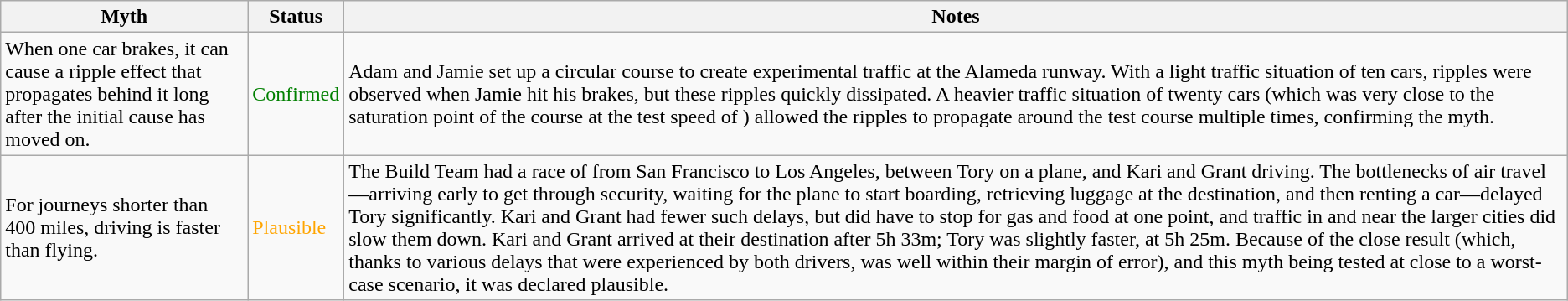<table class="wikitable plainrowheaders">
<tr>
<th scope"col">Myth</th>
<th scope"col">Status</th>
<th scope"col">Notes</th>
</tr>
<tr>
<td scope"row">When one car brakes, it can cause a ripple effect that propagates behind it long after the initial cause has moved on.</td>
<td style="color:green">Confirmed</td>
<td>Adam and Jamie set up a circular course to create experimental traffic at the Alameda runway.  With a light traffic situation of ten cars, ripples were observed when Jamie hit his brakes, but these ripples quickly dissipated.  A heavier traffic situation of twenty cars (which was very close to the saturation point of the course at the test speed of ) allowed the ripples to propagate around the test course multiple times, confirming the myth.</td>
</tr>
<tr>
<td scope"row">For journeys shorter than 400 miles, driving is faster than flying.</td>
<td style="color:orange">Plausible</td>
<td>The Build Team had a race of  from San Francisco to Los Angeles, between Tory on a plane, and Kari and Grant driving.  The bottlenecks of air travel—arriving early to get through security, waiting for the plane to start boarding, retrieving luggage at the destination, and then renting a car—delayed Tory significantly.  Kari and Grant had fewer such delays, but did have to stop for gas and food at one point, and traffic in and near the larger cities did slow them down.  Kari and Grant arrived at their destination after 5h 33m; Tory was slightly faster, at 5h 25m.  Because of the close result (which, thanks to various delays that were experienced by both drivers, was well within their margin of error), and this myth being tested at close to a worst-case scenario, it was declared plausible.</td>
</tr>
</table>
